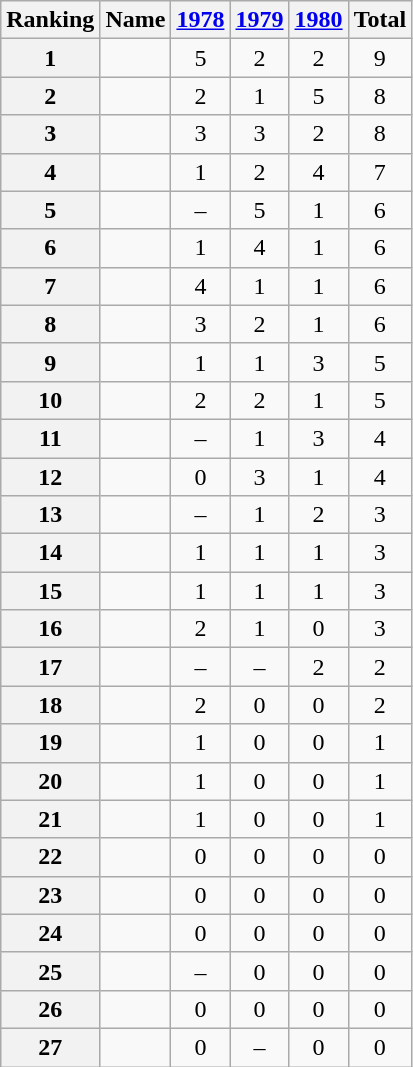<table class="wikitable sortable" style="text-align:center">
<tr>
<th scope=col>Ranking</th>
<th scope=col>Name</th>
<th scope=col><a href='#'>1978</a></th>
<th scope=col><a href='#'>1979</a></th>
<th scope=col><a href='#'>1980</a></th>
<th scope=col>Total</th>
</tr>
<tr>
<th scope=row>1</th>
<td data-sort-value="Reardon, Ray" align=left></td>
<td>5</td>
<td>2</td>
<td>2</td>
<td>9</td>
</tr>
<tr>
<th scope=row>2</th>
<td data-sort-value="Thorburn, Cliff" align=left></td>
<td>2</td>
<td>1</td>
<td>5</td>
<td>8</td>
</tr>
<tr>
<th scope=row>3</th>
<td data-sort-value="Charlton, Eddie" align=left></td>
<td>3</td>
<td>3</td>
<td>2</td>
<td>8</td>
</tr>
<tr>
<th scope=row>4</th>
<td data-sort-value="Higgins, Alex" align=left></td>
<td>1</td>
<td>2</td>
<td>4</td>
<td>7</td>
</tr>
<tr>
<th scope=row>5</th>
<td data-sort-value="Griffiths, Tery" align=left></td>
<td>–</td>
<td>5</td>
<td>1</td>
<td>6</td>
</tr>
<tr>
<th scope=row>6</th>
<td data-sort-value="Taylor, Dennis" align=left></td>
<td>1</td>
<td>4</td>
<td>1</td>
<td>6</td>
</tr>
<tr>
<th scope=row>7</th>
<td data-sort-value="Mans, Perrie" align=left></td>
<td>4</td>
<td>1</td>
<td>1</td>
<td>6</td>
</tr>
<tr>
<th scope=row>8</th>
<td data-sort-value="Davis, Fred" align=left></td>
<td>3</td>
<td>2</td>
<td>1</td>
<td>6</td>
</tr>
<tr>
<th scope=row>9</th>
<td data-sort-value="Taylor, David" align=left></td>
<td>1</td>
<td>1</td>
<td>3</td>
<td>5</td>
</tr>
<tr>
<th scope=row>10</th>
<td data-sort-value="Werbeniuk, Bill" align=left></td>
<td>2</td>
<td>2</td>
<td>1</td>
<td>5</td>
</tr>
<tr>
<th scope=row>11</th>
<td data-sort-value="Stevens, Kirk" align=left></td>
<td>–</td>
<td>1</td>
<td>3</td>
<td>4</td>
</tr>
<tr>
<th scope=row>12</th>
<td data-sort-value="Virgo, John" align=left></td>
<td>0</td>
<td>3</td>
<td>1</td>
<td>4</td>
</tr>
<tr>
<th scope=row>13</th>
<td data-sort-value="Davis, Steve" align=left></td>
<td>–</td>
<td>1</td>
<td>2</td>
<td>3</td>
</tr>
<tr>
<th scope=row>14</th>
<td data-sort-value="Mountjoy, Doug" align=left></td>
<td>1</td>
<td>1</td>
<td>1</td>
<td>3</td>
</tr>
<tr>
<th scope=row>15</th>
<td data-sort-value="Spencer, John" align=left></td>
<td>1</td>
<td>1</td>
<td>1</td>
<td>3</td>
</tr>
<tr>
<th scope=row>16</th>
<td data-sort-value="Miles, Graham" align=left></td>
<td>2</td>
<td>1</td>
<td>0</td>
<td>3</td>
</tr>
<tr>
<th scope=row>17</th>
<td data-sort-value="Wych, Jim" align=left></td>
<td>–</td>
<td>–</td>
<td>2</td>
<td>2</td>
</tr>
<tr>
<th scope=row>18</th>
<td data-sort-value="Fagan, Patsy" align=left></td>
<td>2</td>
<td>0</td>
<td>0</td>
<td>2</td>
</tr>
<tr>
<th scope=row>19</th>
<td data-sort-value="Pulman, John" align=left></td>
<td>1</td>
<td>0</td>
<td>0</td>
<td>1</td>
</tr>
<tr>
<th scope=row>20</th>
<td data-sort-value="Thorne, Willie" align=left></td>
<td>1</td>
<td>0</td>
<td>0</td>
<td>1</td>
</tr>
<tr>
<th scope=row>21</th>
<td data-sort-value="Houlihan, Pat" align=left></td>
<td>1</td>
<td>0</td>
<td>0</td>
<td>1</td>
</tr>
<tr>
<th scope=row>22</th>
<td data-sort-value="Williams, Rex" align=left></td>
<td>0</td>
<td>0</td>
<td>0</td>
<td>0</td>
</tr>
<tr>
<th scope=row>23</th>
<td data-sort-value="Meadowcroft, Jim" align=left></td>
<td>0</td>
<td>0</td>
<td>0</td>
<td>0</td>
</tr>
<tr>
<th scope=row>24</th>
<td data-sort-value="Dunning, John" align=left></td>
<td>0</td>
<td>0</td>
<td>0</td>
<td>0</td>
</tr>
<tr>
<th scope=row>25</th>
<td data-sort-value="Anderson, Ian" align=left></td>
<td>–</td>
<td>0</td>
<td>0</td>
<td>0</td>
</tr>
<tr>
<th scope=row>26</th>
<td data-sort-value="Bennett, Bernard" align=left></td>
<td>0</td>
<td>0</td>
<td>0</td>
<td>0</td>
</tr>
<tr>
<th scope=row>27</th>
<td data-sort-value="Morgan, Paddy" align=left></td>
<td>0</td>
<td>–</td>
<td>0</td>
<td>0</td>
</tr>
</table>
